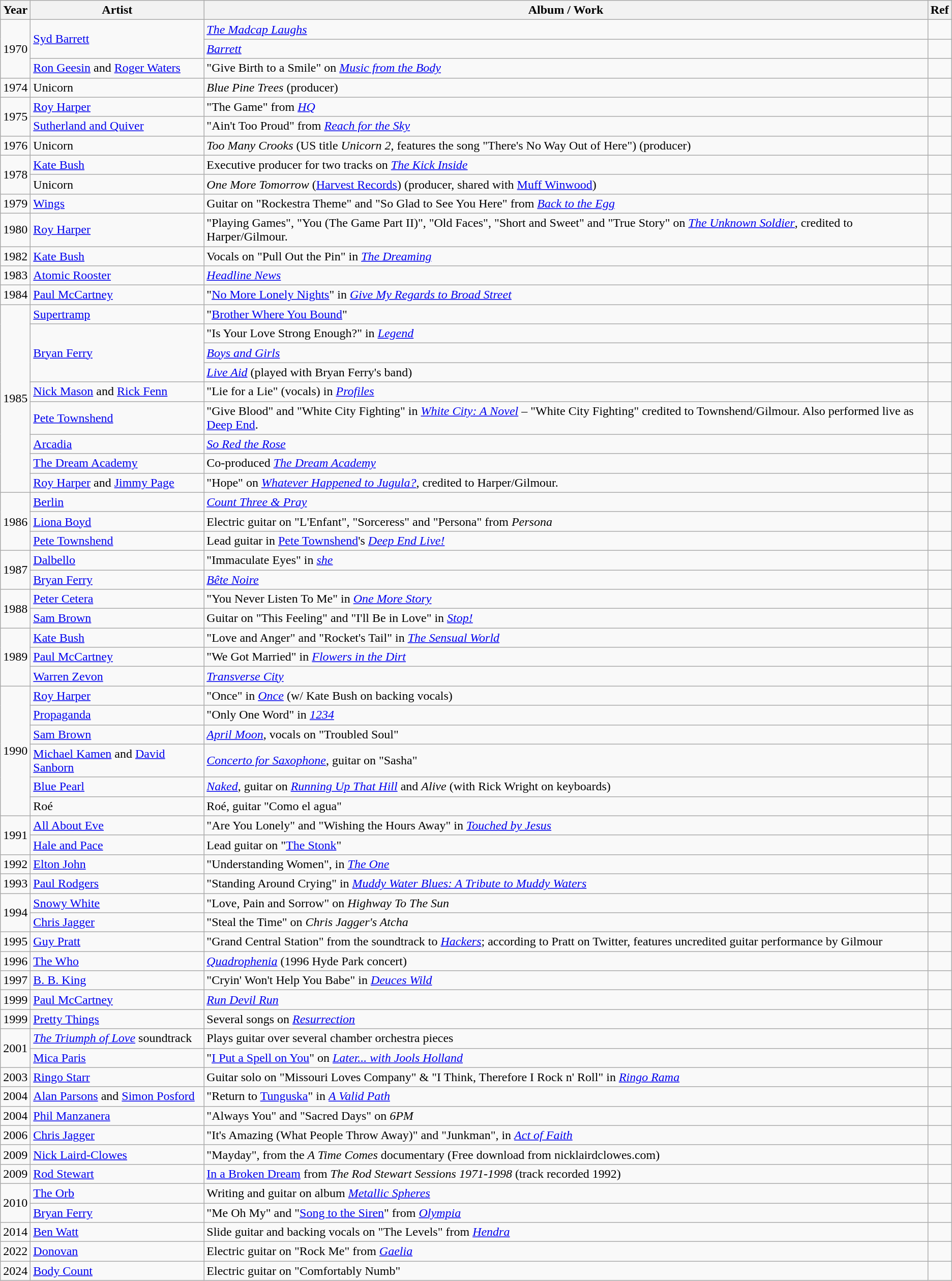<table class="wikitable">
<tr>
<th>Year</th>
<th>Artist</th>
<th>Album / Work</th>
<th>Ref</th>
</tr>
<tr>
<td rowspan=3>1970</td>
<td rowspan=2><a href='#'>Syd Barrett</a></td>
<td><em><a href='#'>The Madcap Laughs</a></em></td>
<td center></td>
</tr>
<tr>
<td><a href='#'><em>Barrett</em></a></td>
<td center></td>
</tr>
<tr>
<td><a href='#'>Ron Geesin</a> and <a href='#'>Roger Waters</a></td>
<td>"Give Birth to a Smile" on <em><a href='#'>Music from the Body</a></em></td>
<td center></td>
</tr>
<tr>
<td>1974</td>
<td>Unicorn</td>
<td><em>Blue Pine Trees</em> (producer)</td>
<td center></td>
</tr>
<tr>
<td rowspan=2>1975</td>
<td><a href='#'>Roy Harper</a></td>
<td>"The Game" from <em><a href='#'>HQ</a></em></td>
<td center></td>
</tr>
<tr>
<td><a href='#'>Sutherland and Quiver</a></td>
<td>"Ain't Too Proud" from <em><a href='#'>Reach for the Sky</a></em></td>
<td center></td>
</tr>
<tr>
<td>1976</td>
<td>Unicorn</td>
<td><em>Too Many Crooks</em> (US title <em>Unicorn 2</em>, features the song "There's No Way Out of Here") (producer)</td>
<td center></td>
</tr>
<tr>
<td rowspan=2>1978</td>
<td><a href='#'>Kate Bush</a></td>
<td>Executive producer for two tracks on <em><a href='#'>The Kick Inside</a></em></td>
<td center></td>
</tr>
<tr>
<td>Unicorn</td>
<td><em>One More Tomorrow</em> (<a href='#'>Harvest Records</a>) (producer, shared with <a href='#'>Muff Winwood</a>)</td>
<td center></td>
</tr>
<tr>
<td>1979</td>
<td><a href='#'>Wings</a></td>
<td>Guitar on "Rockestra Theme" and "So Glad to See You Here" from <em><a href='#'>Back to the Egg</a></em></td>
<td center></td>
</tr>
<tr>
<td>1980</td>
<td><a href='#'>Roy Harper</a></td>
<td>"Playing Games", "You (The Game Part II)", "Old Faces", "Short and Sweet" and "True Story" on <em><a href='#'>The Unknown Soldier</a></em>, credited to Harper/Gilmour.</td>
<td center></td>
</tr>
<tr>
<td>1982</td>
<td><a href='#'>Kate Bush</a></td>
<td>Vocals on "Pull Out the Pin" in <em><a href='#'>The Dreaming</a></em></td>
<td center></td>
</tr>
<tr>
<td>1983</td>
<td><a href='#'>Atomic Rooster</a></td>
<td><em><a href='#'>Headline News</a></em></td>
<td center></td>
</tr>
<tr>
<td>1984</td>
<td><a href='#'>Paul McCartney</a></td>
<td>"<a href='#'>No More Lonely Nights</a>" in <em><a href='#'>Give My Regards to Broad Street</a></em></td>
<td center></td>
</tr>
<tr Grace Jones 1985 Slave To The Rhythm>
<td rowspan=9>1985</td>
<td><a href='#'>Supertramp</a></td>
<td>"<a href='#'>Brother Where You Bound</a>"</td>
<td center></td>
</tr>
<tr>
<td rowspan=3><a href='#'>Bryan Ferry</a></td>
<td>"Is Your Love Strong Enough?" in <em><a href='#'>Legend</a></em></td>
<td center></td>
</tr>
<tr>
<td><em><a href='#'>Boys and Girls</a></em></td>
<td center></td>
</tr>
<tr>
<td><em><a href='#'>Live Aid</a></em> (played with Bryan Ferry's band)</td>
<td center></td>
</tr>
<tr>
<td><a href='#'>Nick Mason</a> and <a href='#'>Rick Fenn</a></td>
<td>"Lie for a Lie" (vocals) in <em><a href='#'>Profiles</a></em></td>
<td center></td>
</tr>
<tr>
<td><a href='#'>Pete Townshend</a></td>
<td>"Give Blood" and "White City Fighting" in <em><a href='#'>White City: A Novel</a></em> – "White City Fighting" credited to Townshend/Gilmour. Also performed live as <a href='#'>Deep End</a>.</td>
<td center></td>
</tr>
<tr>
<td><a href='#'>Arcadia</a></td>
<td><em><a href='#'>So Red the Rose</a></em></td>
<td center></td>
</tr>
<tr>
<td><a href='#'>The Dream Academy</a></td>
<td>Co-produced <em><a href='#'>The Dream Academy</a></em></td>
<td center></td>
</tr>
<tr>
<td><a href='#'>Roy Harper</a> and <a href='#'>Jimmy Page</a></td>
<td>"Hope" on <em><a href='#'>Whatever Happened to Jugula?</a></em>, credited to Harper/Gilmour.</td>
<td center></td>
</tr>
<tr>
<td rowspan=3>1986</td>
<td><a href='#'>Berlin</a></td>
<td><em><a href='#'>Count Three & Pray</a></em></td>
<td center></td>
</tr>
<tr>
<td><a href='#'>Liona Boyd</a></td>
<td>Electric guitar on "L'Enfant", "Sorceress" and "Persona" from <em>Persona</em></td>
<td center></td>
</tr>
<tr>
<td><a href='#'>Pete Townshend</a></td>
<td>Lead guitar in <a href='#'>Pete Townshend</a>'s <em><a href='#'>Deep End Live!</a></em></td>
<td center></td>
</tr>
<tr>
<td rowspan=2>1987</td>
<td><a href='#'>Dalbello</a></td>
<td>"Immaculate Eyes" in <em><a href='#'>she</a></em></td>
<td center></td>
</tr>
<tr>
<td><a href='#'>Bryan Ferry</a></td>
<td><em><a href='#'>Bête Noire</a></em></td>
<td center></td>
</tr>
<tr>
<td rowspan=2>1988</td>
<td><a href='#'>Peter Cetera</a></td>
<td>"You Never Listen To Me" in <em><a href='#'>One More Story</a></em></td>
<td center></td>
</tr>
<tr>
<td><a href='#'>Sam Brown</a></td>
<td>Guitar on "This Feeling" and "I'll Be in Love" in <em><a href='#'>Stop!</a></em></td>
<td center></td>
</tr>
<tr>
<td rowspan="3">1989</td>
<td><a href='#'>Kate Bush</a></td>
<td>"Love and Anger" and "Rocket's Tail" in <em><a href='#'>The Sensual World</a></em></td>
<td center></td>
</tr>
<tr>
<td><a href='#'>Paul McCartney</a></td>
<td>"We Got Married" in <em><a href='#'>Flowers in the Dirt</a></em></td>
<td center></td>
</tr>
<tr>
<td><a href='#'>Warren Zevon</a></td>
<td><em><a href='#'>Transverse City</a></em></td>
<td center></td>
</tr>
<tr>
<td rowspan="6">1990</td>
<td><a href='#'>Roy Harper</a></td>
<td>"Once" in <em><a href='#'>Once</a></em> (w/ Kate Bush on backing vocals)</td>
<td center></td>
</tr>
<tr>
<td><a href='#'>Propaganda</a></td>
<td>"Only One Word" in <em><a href='#'>1234</a></em></td>
<td center></td>
</tr>
<tr>
<td><a href='#'>Sam Brown</a></td>
<td><em><a href='#'>April Moon</a></em>, vocals on "Troubled Soul"</td>
<td center></td>
</tr>
<tr>
<td><a href='#'>Michael Kamen</a> and <a href='#'>David Sanborn</a></td>
<td><em><a href='#'>Concerto for Saxophone</a></em>, guitar on "Sasha"</td>
<td center></td>
</tr>
<tr>
<td><a href='#'>Blue Pearl</a></td>
<td><em><a href='#'>Naked</a></em>, guitar on <em><a href='#'>Running Up That Hill</a></em> and <em>Alive</em> (with Rick Wright on keyboards)</td>
<td center></td>
</tr>
<tr>
<td>Roé</td>
<td>Roé, guitar "Como el agua"</td>
<td></td>
</tr>
<tr>
<td rowspan=2>1991</td>
<td><a href='#'>All About Eve</a></td>
<td>"Are You Lonely" and "Wishing the Hours Away" in <em><a href='#'>Touched by Jesus</a></em></td>
<td center></td>
</tr>
<tr>
<td><a href='#'>Hale and Pace</a></td>
<td>Lead guitar on "<a href='#'>The Stonk</a>"</td>
<td center></td>
</tr>
<tr>
<td>1992</td>
<td><a href='#'>Elton John</a></td>
<td>"Understanding Women", in <em><a href='#'>The One</a></em></td>
<td center></td>
</tr>
<tr>
<td>1993</td>
<td><a href='#'>Paul Rodgers</a></td>
<td>"Standing Around Crying" in <em><a href='#'>Muddy Water Blues: A Tribute to Muddy Waters</a></em></td>
<td center></td>
</tr>
<tr>
<td rowspan=2>1994</td>
<td><a href='#'>Snowy White</a></td>
<td>"Love, Pain and Sorrow" on <em>Highway To The Sun</em></td>
<td center></td>
</tr>
<tr>
<td><a href='#'>Chris Jagger</a></td>
<td>"Steal the Time" on <em>Chris Jagger's Atcha</em></td>
<td center></td>
</tr>
<tr>
<td>1995</td>
<td><a href='#'>Guy Pratt</a></td>
<td>"Grand Central Station" from the soundtrack to <em><a href='#'>Hackers</a></em>; according to Pratt on Twitter, features uncredited guitar performance by Gilmour</td>
<td center></td>
</tr>
<tr>
<td>1996</td>
<td><a href='#'>The Who</a></td>
<td><em><a href='#'>Quadrophenia</a></em> (1996 Hyde Park concert)</td>
<td center></td>
</tr>
<tr>
<td>1997</td>
<td><a href='#'>B. B. King</a></td>
<td>"Cryin' Won't Help You Babe" in <em><a href='#'>Deuces Wild</a></em></td>
<td center></td>
</tr>
<tr>
<td>1999</td>
<td><a href='#'>Paul McCartney</a></td>
<td><em><a href='#'>Run Devil Run</a></em></td>
<td center></td>
</tr>
<tr>
<td>1999</td>
<td><a href='#'>Pretty Things</a></td>
<td>Several songs on <em><a href='#'>Resurrection</a></em></td>
<td center></td>
</tr>
<tr>
<td rowspan=2>2001</td>
<td><em><a href='#'>The Triumph of Love</a></em> soundtrack</td>
<td>Plays guitar over several chamber orchestra pieces</td>
<td center></td>
</tr>
<tr>
<td><a href='#'>Mica Paris</a></td>
<td>"<a href='#'>I Put a Spell on You</a>" on <em><a href='#'>Later... with Jools Holland</a></em></td>
<td center></td>
</tr>
<tr>
<td>2003</td>
<td><a href='#'>Ringo Starr</a></td>
<td>Guitar solo on "Missouri Loves Company" & "I Think, Therefore I Rock n' Roll" in <em><a href='#'>Ringo Rama</a></em></td>
<td center></td>
</tr>
<tr>
<td>2004</td>
<td><a href='#'>Alan Parsons</a> and <a href='#'>Simon Posford</a></td>
<td>"Return to <a href='#'>Tunguska</a>" in <em><a href='#'>A Valid Path</a></em></td>
<td center></td>
</tr>
<tr>
<td>2004</td>
<td><a href='#'>Phil Manzanera</a></td>
<td>"Always You" and "Sacred Days" on <em>6PM</em></td>
<td center></td>
</tr>
<tr>
<td>2006</td>
<td><a href='#'>Chris Jagger</a></td>
<td>"It's Amazing (What People Throw Away)" and "Junkman", in <em><a href='#'>Act of Faith</a></em></td>
<td center></td>
</tr>
<tr>
<td>2009</td>
<td><a href='#'>Nick Laird-Clowes</a></td>
<td>"Mayday", from the <em>A Time Comes</em> documentary (Free download from nicklairdclowes.com)</td>
<td center></td>
</tr>
<tr>
<td>2009</td>
<td><a href='#'>Rod Stewart</a></td>
<td><a href='#'>In a Broken Dream</a> from <em>The Rod Stewart Sessions 1971-1998</em> (track recorded 1992)</td>
<td center></td>
</tr>
<tr>
<td rowspan=2>2010</td>
<td><a href='#'>The Orb</a></td>
<td>Writing and guitar on album <em><a href='#'>Metallic Spheres</a></em></td>
<td center></td>
</tr>
<tr>
<td><a href='#'>Bryan Ferry</a></td>
<td>"Me Oh My" and "<a href='#'>Song to the Siren</a>" from <em><a href='#'>Olympia</a></em></td>
<td center></td>
</tr>
<tr>
<td>2014</td>
<td><a href='#'>Ben Watt</a></td>
<td>Slide guitar and backing vocals on "The Levels" from <em><a href='#'>Hendra</a></em></td>
<td center></td>
</tr>
<tr>
<td>2022</td>
<td><a href='#'>Donovan</a></td>
<td>Electric guitar on "Rock Me" from <em><a href='#'>Gaelia</a></em></td>
<td center></td>
</tr>
<tr>
<td>2024</td>
<td><a href='#'>Body Count</a></td>
<td>Electric guitar on "Comfortably Numb"</td>
<td></td>
</tr>
</table>
